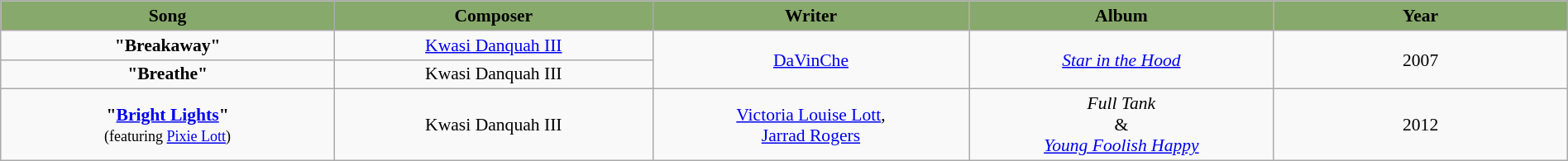<table class="wikitable" style="margin:0.5em auto; clear:both; font-size:.9em; text-align:center; width:100%">
<tr>
<th style="width:500px; background:#87a96b;"><span>Song</span></th>
<th style="width:500px; background:#87a96b;"><span>Composer</span></th>
<th style="width:500px; background:#87a96b;"><span>Writer</span></th>
<th style="width:500px; background:#87a96b;"><span>Album</span></th>
<th style="width:500px; background:#87a96b;"><span>Year</span></th>
</tr>
<tr>
<td><strong>"Breakaway"</strong><br></td>
<td><a href='#'>Kwasi Danquah III</a></td>
<td rowspan="2"><a href='#'>DaVinChe</a></td>
<td rowspan="2"><em><a href='#'>Star in the Hood</a></em></td>
<td rowspan="2">2007</td>
</tr>
<tr>
<td><strong>"Breathe"</strong></td>
<td>Kwasi Danquah III</td>
</tr>
<tr>
<td><strong>"<a href='#'>Bright Lights</a>"</strong><br> <small>(featuring <a href='#'>Pixie Lott</a>)</small></td>
<td>Kwasi Danquah III</td>
<td><a href='#'>Victoria Louise Lott</a>,<br> <a href='#'>Jarrad Rogers</a></td>
<td><em>Full Tank</em><br> &<br><em><a href='#'>Young Foolish Happy</a></em></td>
<td>2012</td>
</tr>
</table>
